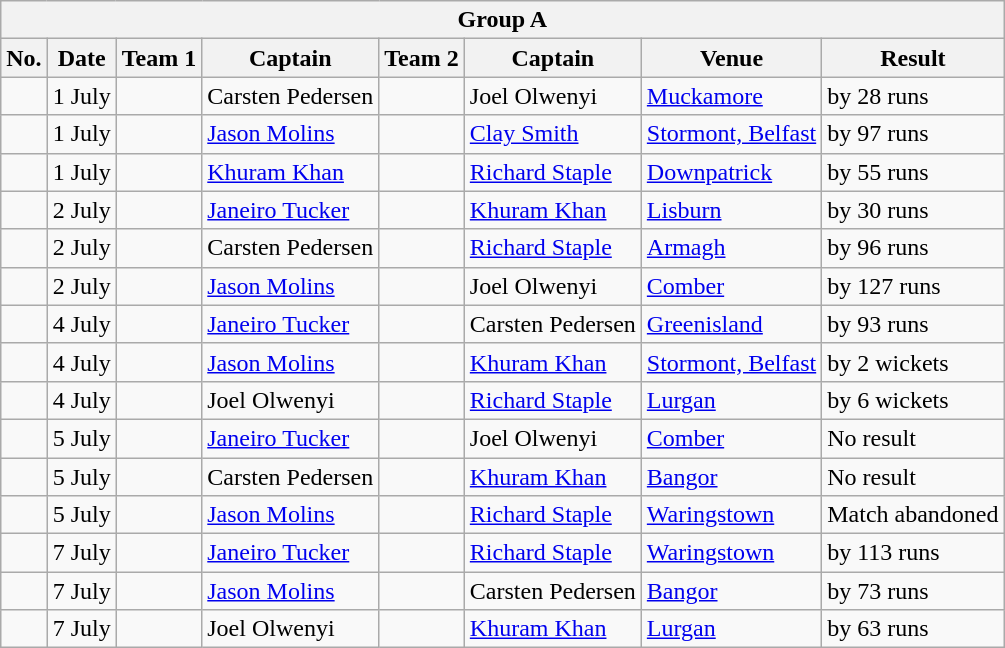<table class="wikitable">
<tr>
<th colspan="8">Group A</th>
</tr>
<tr>
<th>No.</th>
<th>Date</th>
<th>Team 1</th>
<th>Captain</th>
<th>Team 2</th>
<th>Captain</th>
<th>Venue</th>
<th>Result</th>
</tr>
<tr>
<td></td>
<td>1 July</td>
<td></td>
<td>Carsten Pedersen</td>
<td></td>
<td>Joel Olwenyi</td>
<td><a href='#'>Muckamore</a></td>
<td> by 28 runs</td>
</tr>
<tr>
<td></td>
<td>1 July</td>
<td></td>
<td><a href='#'>Jason Molins</a></td>
<td></td>
<td><a href='#'>Clay Smith</a></td>
<td><a href='#'>Stormont, Belfast</a></td>
<td> by 97 runs</td>
</tr>
<tr>
<td></td>
<td>1 July</td>
<td></td>
<td><a href='#'>Khuram Khan</a></td>
<td></td>
<td><a href='#'>Richard Staple</a></td>
<td><a href='#'>Downpatrick</a></td>
<td> by 55 runs</td>
</tr>
<tr>
<td></td>
<td>2 July</td>
<td></td>
<td><a href='#'>Janeiro Tucker</a></td>
<td></td>
<td><a href='#'>Khuram Khan</a></td>
<td><a href='#'>Lisburn</a></td>
<td> by 30 runs</td>
</tr>
<tr>
<td></td>
<td>2 July</td>
<td></td>
<td>Carsten Pedersen</td>
<td></td>
<td><a href='#'>Richard Staple</a></td>
<td><a href='#'>Armagh</a></td>
<td> by 96 runs</td>
</tr>
<tr>
<td></td>
<td>2 July</td>
<td></td>
<td><a href='#'>Jason Molins</a></td>
<td></td>
<td>Joel Olwenyi</td>
<td><a href='#'>Comber</a></td>
<td> by 127 runs</td>
</tr>
<tr>
<td></td>
<td>4 July</td>
<td></td>
<td><a href='#'>Janeiro Tucker</a></td>
<td></td>
<td>Carsten Pedersen</td>
<td><a href='#'>Greenisland</a></td>
<td> by 93 runs</td>
</tr>
<tr>
<td></td>
<td>4 July</td>
<td></td>
<td><a href='#'>Jason Molins</a></td>
<td></td>
<td><a href='#'>Khuram Khan</a></td>
<td><a href='#'>Stormont, Belfast</a></td>
<td> by 2 wickets</td>
</tr>
<tr>
<td></td>
<td>4 July</td>
<td></td>
<td>Joel Olwenyi</td>
<td></td>
<td><a href='#'>Richard Staple</a></td>
<td><a href='#'>Lurgan</a></td>
<td> by 6 wickets</td>
</tr>
<tr>
<td></td>
<td>5 July</td>
<td></td>
<td><a href='#'>Janeiro Tucker</a></td>
<td></td>
<td>Joel Olwenyi</td>
<td><a href='#'>Comber</a></td>
<td>No result</td>
</tr>
<tr>
<td></td>
<td>5 July</td>
<td></td>
<td>Carsten Pedersen</td>
<td></td>
<td><a href='#'>Khuram Khan</a></td>
<td><a href='#'>Bangor</a></td>
<td>No result</td>
</tr>
<tr>
<td></td>
<td>5 July</td>
<td></td>
<td><a href='#'>Jason Molins</a></td>
<td></td>
<td><a href='#'>Richard Staple</a></td>
<td><a href='#'>Waringstown</a></td>
<td>Match abandoned</td>
</tr>
<tr>
<td></td>
<td>7 July</td>
<td></td>
<td><a href='#'>Janeiro Tucker</a></td>
<td></td>
<td><a href='#'>Richard Staple</a></td>
<td><a href='#'>Waringstown</a></td>
<td> by 113 runs</td>
</tr>
<tr>
<td></td>
<td>7 July</td>
<td></td>
<td><a href='#'>Jason Molins</a></td>
<td></td>
<td>Carsten Pedersen</td>
<td><a href='#'>Bangor</a></td>
<td> by 73 runs</td>
</tr>
<tr>
<td></td>
<td>7 July</td>
<td></td>
<td>Joel Olwenyi</td>
<td></td>
<td><a href='#'>Khuram Khan</a></td>
<td><a href='#'>Lurgan</a></td>
<td> by 63 runs</td>
</tr>
</table>
